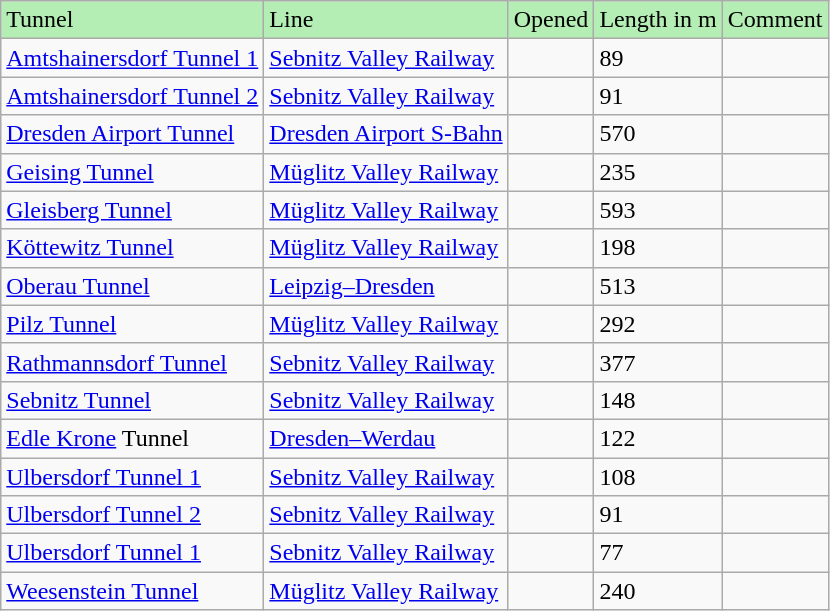<table class="wikitable sortable"  border=1>
<tr ->
<td style="background:#B4EEB4">Tunnel</td>
<td style="background:#B4EEB4">Line</td>
<td style="background:#B4EEB4">Opened</td>
<td style="background:#B4EEB4">Length in m</td>
<td class="unsortable" style="background:#B4EEB4">Comment</td>
</tr>
<tr>
<td><a href='#'>Amtshainersdorf Tunnel 1</a></td>
<td><a href='#'>Sebnitz Valley Railway</a></td>
<td></td>
<td>89</td>
<td></td>
</tr>
<tr>
<td><a href='#'>Amtshainersdorf Tunnel 2</a></td>
<td><a href='#'>Sebnitz Valley Railway</a></td>
<td></td>
<td>91</td>
<td></td>
</tr>
<tr>
<td><a href='#'>Dresden Airport Tunnel</a></td>
<td><a href='#'>Dresden Airport S-Bahn</a></td>
<td></td>
<td>570</td>
<td></td>
</tr>
<tr>
<td><a href='#'>Geising Tunnel</a></td>
<td><a href='#'>Müglitz Valley Railway</a></td>
<td></td>
<td>235</td>
<td></td>
</tr>
<tr>
<td><a href='#'>Gleisberg Tunnel</a></td>
<td><a href='#'>Müglitz Valley Railway</a></td>
<td></td>
<td>593</td>
<td></td>
</tr>
<tr>
<td><a href='#'>Köttewitz Tunnel</a></td>
<td><a href='#'>Müglitz Valley Railway</a></td>
<td></td>
<td>198</td>
<td></td>
</tr>
<tr>
<td><a href='#'>Oberau Tunnel</a></td>
<td><a href='#'>Leipzig–Dresden</a></td>
<td></td>
<td>513</td>
<td></td>
</tr>
<tr>
<td><a href='#'>Pilz Tunnel</a></td>
<td><a href='#'>Müglitz Valley Railway</a></td>
<td></td>
<td>292</td>
<td></td>
</tr>
<tr>
<td><a href='#'>Rathmannsdorf Tunnel</a></td>
<td><a href='#'>Sebnitz Valley Railway</a></td>
<td></td>
<td>377</td>
<td></td>
</tr>
<tr>
<td><a href='#'>Sebnitz Tunnel</a></td>
<td><a href='#'>Sebnitz Valley Railway</a></td>
<td></td>
<td>148</td>
<td></td>
</tr>
<tr>
<td><a href='#'>Edle Krone</a> Tunnel</td>
<td><a href='#'>Dresden–Werdau</a></td>
<td></td>
<td>122</td>
<td></td>
</tr>
<tr>
<td><a href='#'>Ulbersdorf Tunnel 1</a></td>
<td><a href='#'>Sebnitz Valley Railway</a></td>
<td></td>
<td>108</td>
<td></td>
</tr>
<tr>
<td><a href='#'>Ulbersdorf Tunnel 2</a></td>
<td><a href='#'>Sebnitz Valley Railway</a></td>
<td></td>
<td>91</td>
<td></td>
</tr>
<tr>
<td><a href='#'>Ulbersdorf Tunnel 1</a></td>
<td><a href='#'>Sebnitz Valley Railway</a></td>
<td></td>
<td>77</td>
<td></td>
</tr>
<tr>
<td><a href='#'>Weesenstein Tunnel</a></td>
<td><a href='#'>Müglitz Valley Railway</a></td>
<td></td>
<td>240</td>
<td></td>
</tr>
</table>
